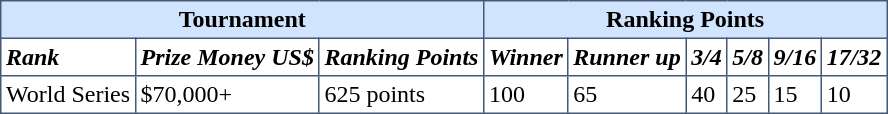<table cellpadding="3" cellspacing="4" border="1" style="border:#435877 solid 1px; border-collapse: collapse;">
<tr bgcolor="#d1e4fd">
<th colspan=3>Tournament</th>
<th colspan=6>Ranking Points</th>
</tr>
<tr>
<td><strong><em>Rank</em></strong></td>
<td><strong><em>Prize Money US$</em></strong></td>
<td><strong><em>Ranking Points</em></strong></td>
<td><strong><em>Winner</em></strong></td>
<td><strong><em>Runner up</em></strong></td>
<td><strong><em>3/4</em></strong></td>
<td><strong><em>5/8</em></strong></td>
<td><strong><em>9/16</em></strong></td>
<td><strong><em>17/32</em></strong></td>
</tr>
<tr>
<td>World Series</td>
<td>$70,000+</td>
<td>625 points</td>
<td>100</td>
<td>65</td>
<td>40</td>
<td>25</td>
<td>15</td>
<td>10</td>
</tr>
</table>
